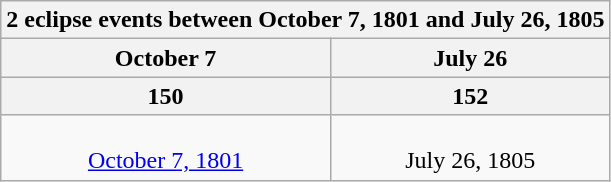<table class="wikitable mw-collapsible mw-collapsed">
<tr>
<th colspan=5>2 eclipse events between October 7, 1801 and July 26, 1805</th>
</tr>
<tr>
<th>October 7</th>
<th>July 26</th>
</tr>
<tr>
<th>150</th>
<th>152</th>
</tr>
<tr style="text-align:center;">
<td><br><a href='#'>October 7, 1801</a></td>
<td><br>July 26, 1805</td>
</tr>
</table>
